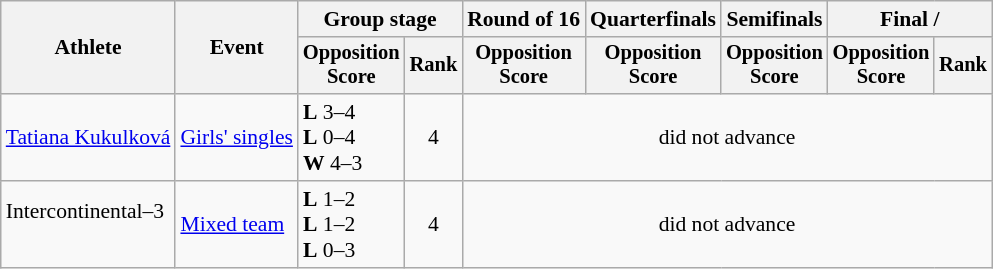<table class="wikitable" border="1" style="font-size:90%">
<tr>
<th rowspan=2>Athlete</th>
<th rowspan=2>Event</th>
<th colspan=2>Group stage</th>
<th>Round of 16</th>
<th>Quarterfinals</th>
<th>Semifinals</th>
<th colspan="2">Final / </th>
</tr>
<tr style="font-size:95%">
<th>Opposition<br>Score</th>
<th>Rank</th>
<th>Opposition<br>Score</th>
<th>Opposition<br>Score</th>
<th>Opposition<br>Score</th>
<th>Opposition<br>Score</th>
<th>Rank</th>
</tr>
<tr align=center>
<td align=left><a href='#'>Tatiana Kukulková</a></td>
<td align=left><a href='#'>Girls' singles</a></td>
<td align=left> <strong>L</strong> 3–4<br> <strong>L</strong> 0–4<br> <strong>W</strong> 4–3</td>
<td>4</td>
<td colspan="5">did not advance</td>
</tr>
<tr align=center>
<td align=left>Intercontinental–3<br><br></td>
<td align=left><a href='#'>Mixed team</a></td>
<td align=left> <strong>L</strong> 1–2<br> <strong>L</strong> 1–2<br> <strong>L</strong> 0–3</td>
<td>4</td>
<td colspan="5">did not advance</td>
</tr>
</table>
